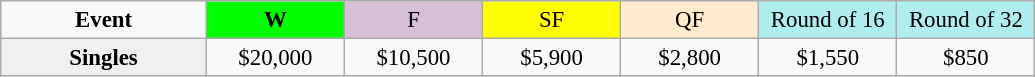<table class=wikitable style=font-size:95%;text-align:center>
<tr>
<td style="width:130px"><strong>Event</strong></td>
<td style="width:85px; background:lime"><strong>W</strong></td>
<td style="width:85px; background:thistle">F</td>
<td style="width:85px; background:#ffff00">SF</td>
<td style="width:85px; background:#ffebcd">QF</td>
<td style="width:85px; background:#afeeee">Round of 16</td>
<td style="width:85px; background:#afeeee">Round of 32</td>
</tr>
<tr>
<th style=background:#efefef>Singles </th>
<td>$20,000</td>
<td>$10,500</td>
<td>$5,900</td>
<td>$2,800</td>
<td>$1,550</td>
<td>$850</td>
</tr>
</table>
